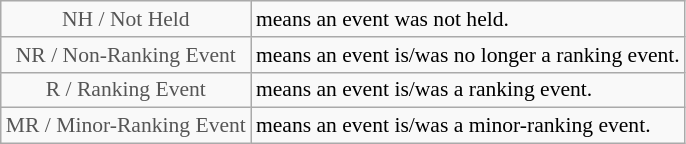<table class="wikitable" style="font-size:90%">
<tr>
<td style="text-align:center; color:#555555;" colspan="4">NH / Not Held</td>
<td>means an event was not held.</td>
</tr>
<tr>
<td style="text-align:center; color:#555555;" colspan="4">NR / Non-Ranking Event</td>
<td>means an event is/was no longer a ranking event.</td>
</tr>
<tr>
<td style="text-align:center; color:#555555;" colspan="4">R / Ranking Event</td>
<td>means an event is/was a ranking event.</td>
</tr>
<tr>
<td style="text-align:center; color:#555555;" colspan="4">MR / Minor-Ranking Event</td>
<td>means an event is/was a minor-ranking event.</td>
</tr>
</table>
